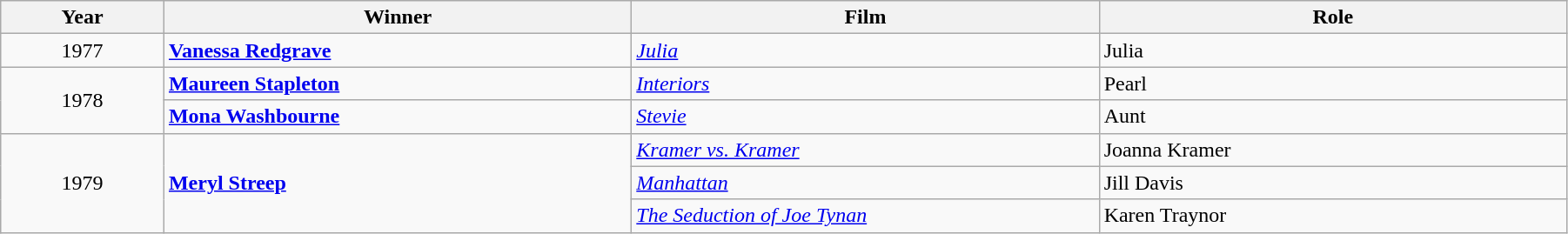<table class="wikitable" width="95%" cellpadding="5">
<tr>
<th width="100"><strong>Year</strong></th>
<th width="300"><strong>Winner</strong></th>
<th width="300"><strong>Film</strong></th>
<th width="300"><strong>Role</strong></th>
</tr>
<tr>
<td style="text-align:center;">1977</td>
<td><strong><a href='#'>Vanessa Redgrave</a></strong></td>
<td><em><a href='#'>Julia</a></em></td>
<td>Julia</td>
</tr>
<tr>
<td rowspan="2" style="text-align:center;">1978</td>
<td><strong><a href='#'>Maureen Stapleton</a></strong></td>
<td><em><a href='#'>Interiors</a></em></td>
<td>Pearl</td>
</tr>
<tr>
<td><strong><a href='#'>Mona Washbourne</a></strong></td>
<td><em><a href='#'>Stevie</a></em></td>
<td>Aunt</td>
</tr>
<tr>
<td rowspan="3" style="text-align:center;">1979</td>
<td rowspan="3"><strong><a href='#'>Meryl Streep</a></strong></td>
<td><em><a href='#'>Kramer vs. Kramer</a></em></td>
<td>Joanna Kramer</td>
</tr>
<tr>
<td><em><a href='#'>Manhattan</a></em></td>
<td>Jill Davis</td>
</tr>
<tr>
<td><em><a href='#'>The Seduction of Joe Tynan</a></em></td>
<td>Karen Traynor</td>
</tr>
</table>
